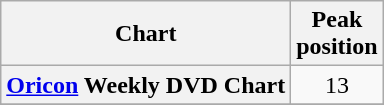<table class="wikitable plainrowheaders" style="text-align:center;">
<tr>
<th>Chart</th>
<th>Peak<br>position</th>
</tr>
<tr>
<th scope="row"><a href='#'>Oricon</a> Weekly DVD Chart</th>
<td>13</td>
</tr>
<tr>
</tr>
</table>
